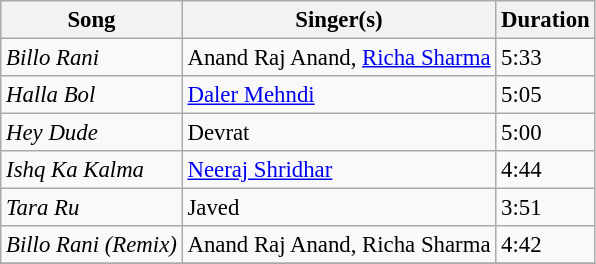<table class="wikitable tracklist" style="font-size:95%;">
<tr>
<th>Song</th>
<th>Singer(s)</th>
<th>Duration</th>
</tr>
<tr>
<td><em>Billo Rani</em></td>
<td>Anand Raj Anand, <a href='#'>Richa Sharma</a></td>
<td>5:33</td>
</tr>
<tr>
<td><em>Halla Bol</em></td>
<td><a href='#'>Daler Mehndi</a></td>
<td>5:05</td>
</tr>
<tr>
<td><em>Hey Dude</em></td>
<td>Devrat</td>
<td>5:00</td>
</tr>
<tr>
<td><em>Ishq Ka Kalma</em></td>
<td><a href='#'>Neeraj Shridhar</a></td>
<td>4:44</td>
</tr>
<tr>
<td><em>Tara Ru</em></td>
<td>Javed</td>
<td>3:51</td>
</tr>
<tr>
<td><em>Billo Rani (Remix)</em></td>
<td>Anand Raj Anand, Richa Sharma</td>
<td>4:42</td>
</tr>
<tr>
</tr>
</table>
